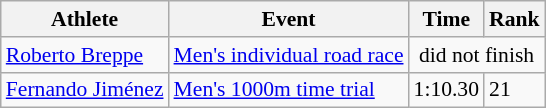<table class=wikitable style="font-size:90%">
<tr>
<th>Athlete</th>
<th>Event</th>
<th>Time</th>
<th>Rank</th>
</tr>
<tr>
<td><a href='#'>Roberto Breppe</a></td>
<td><a href='#'>Men's individual road race</a></td>
<td align=center colspan=2>did not finish</td>
</tr>
<tr>
<td><a href='#'>Fernando Jiménez</a></td>
<td><a href='#'>Men's 1000m time trial</a></td>
<td>1:10.30</td>
<td>21</td>
</tr>
</table>
